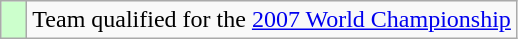<table class="wikitable" style="text-align: center;">
<tr>
<td width=10px bgcolor=#ccffcc></td>
<td>Team qualified for the <a href='#'>2007 World Championship</a></td>
</tr>
</table>
